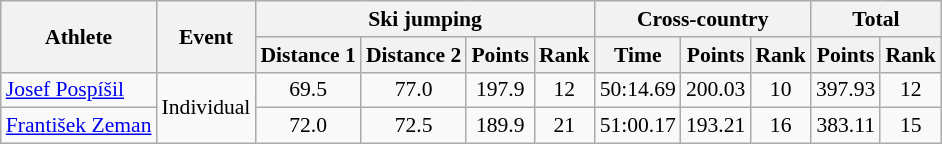<table class="wikitable" style="font-size:90%">
<tr>
<th rowspan="2">Athlete</th>
<th rowspan="2">Event</th>
<th colspan="4">Ski jumping</th>
<th colspan="3">Cross-country</th>
<th colspan="2">Total</th>
</tr>
<tr>
<th>Distance 1</th>
<th>Distance 2</th>
<th>Points</th>
<th>Rank</th>
<th>Time</th>
<th>Points</th>
<th>Rank</th>
<th>Points</th>
<th>Rank</th>
</tr>
<tr>
<td><a href='#'>Josef Pospíšil</a></td>
<td rowspan="2">Individual</td>
<td align="center">69.5</td>
<td align="center">77.0</td>
<td align="center">197.9</td>
<td align="center">12</td>
<td align="center">50:14.69</td>
<td align="center">200.03</td>
<td align="center">10</td>
<td align="center">397.93</td>
<td align="center">12</td>
</tr>
<tr>
<td><a href='#'>František Zeman</a></td>
<td align="center">72.0</td>
<td align="center">72.5</td>
<td align="center">189.9</td>
<td align="center">21</td>
<td align="center">51:00.17</td>
<td align="center">193.21</td>
<td align="center">16</td>
<td align="center">383.11</td>
<td align="center">15</td>
</tr>
</table>
